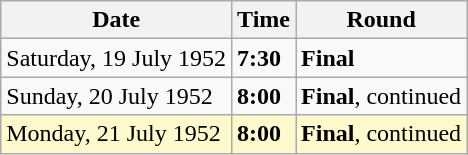<table class="wikitable">
<tr>
<th>Date</th>
<th>Time</th>
<th>Round</th>
</tr>
<tr>
<td>Saturday, 19 July 1952</td>
<td><strong>7:30</strong></td>
<td><strong>Final</strong></td>
</tr>
<tr>
<td>Sunday, 20 July 1952</td>
<td><strong>8:00</strong></td>
<td><strong>Final</strong>, continued</td>
</tr>
<tr style=background:lemonchiffon>
<td>Monday, 21 July 1952</td>
<td><strong>8:00</strong></td>
<td><strong>Final</strong>, continued</td>
</tr>
</table>
